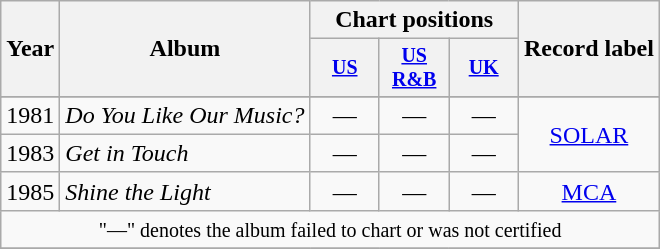<table class="wikitable" style="text-align:center;">
<tr>
<th rowspan="2">Year</th>
<th rowspan="2">Album</th>
<th colspan="3">Chart positions</th>
<th rowspan="2">Record label</th>
</tr>
<tr style="font-size:smaller;">
<th width="40"><a href='#'>US</a></th>
<th width="40"><a href='#'>US<br>R&B</a></th>
<th width="40"><a href='#'>UK</a></th>
</tr>
<tr>
</tr>
<tr>
<td>1981</td>
<td align="left"><em>Do You Like Our Music?</em></td>
<td>—</td>
<td>—</td>
<td>—</td>
<td rowspan="2"><a href='#'>SOLAR</a></td>
</tr>
<tr>
<td>1983</td>
<td align="left"><em>Get in Touch</em></td>
<td>—</td>
<td>—</td>
<td>—</td>
</tr>
<tr>
<td>1985</td>
<td align="left"><em>Shine the Light</em></td>
<td>—</td>
<td>—</td>
<td>—</td>
<td><a href='#'>MCA</a></td>
</tr>
<tr>
<td align="center" colspan="7"><small>"—" denotes the album failed to chart or was not certified</small></td>
</tr>
<tr>
</tr>
</table>
